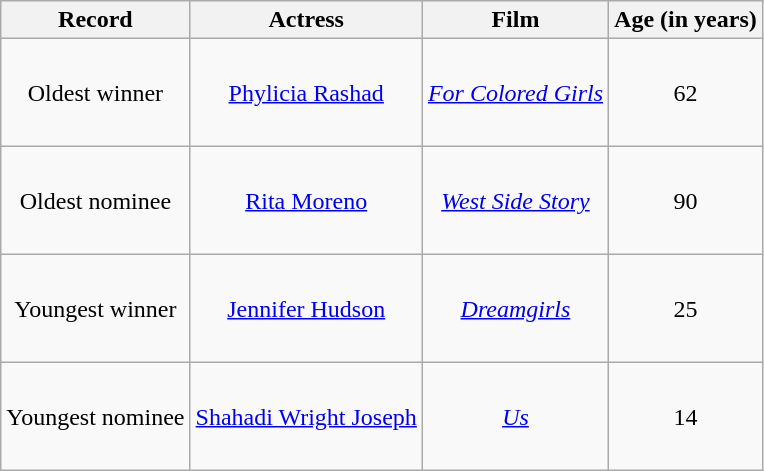<table class="wikitable sortable plainrowheaders" style="text-align:center;">
<tr>
<th scope="col">Record</th>
<th scope="col">Actress</th>
<th scope="col">Film</th>
<th scope="col">Age (in years)</th>
</tr>
<tr style="height:4.5em;">
<td>Oldest winner</td>
<td><a href='#'>Phylicia Rashad</a></td>
<td><em><a href='#'>For Colored Girls</a></em></td>
<td>62</td>
</tr>
<tr style="height:4.5em;">
<td>Oldest nominee</td>
<td><a href='#'>Rita Moreno</a></td>
<td><em><a href='#'>West Side Story</a></em></td>
<td>90</td>
</tr>
<tr style="height:4.5em;">
<td>Youngest winner</td>
<td><a href='#'>Jennifer Hudson</a></td>
<td><em><a href='#'>Dreamgirls</a></em></td>
<td>25</td>
</tr>
<tr style="height:4.5em;">
<td>Youngest nominee</td>
<td><a href='#'>Shahadi Wright Joseph</a></td>
<td><em><a href='#'>Us</a></em></td>
<td>14</td>
</tr>
</table>
